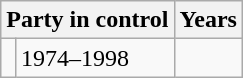<table class="wikitable">
<tr>
<th colspan="2">Party in control</th>
<th>Years</th>
</tr>
<tr>
<td></td>
<td>1974–1998</td>
</tr>
</table>
